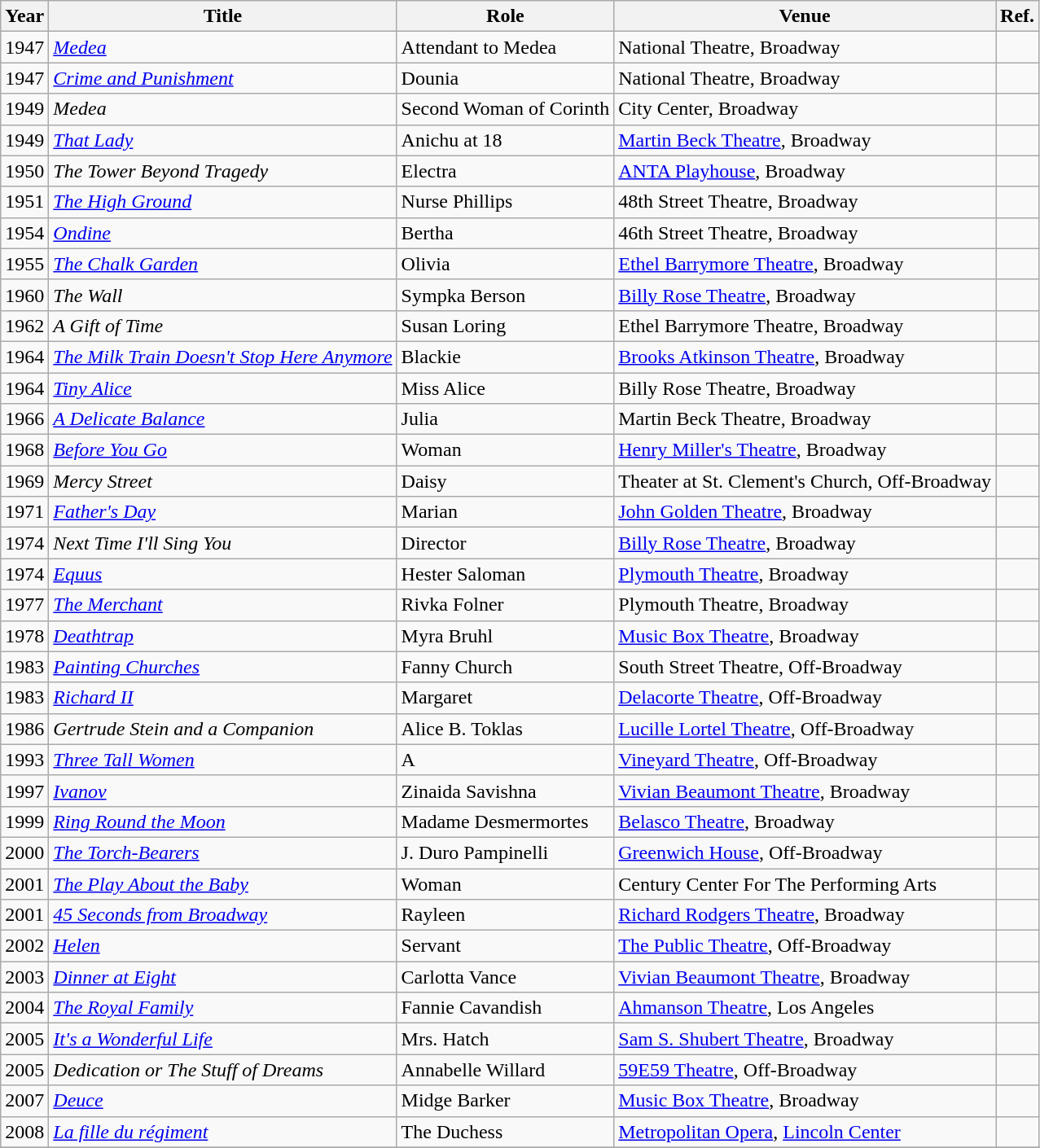<table class="wikitable">
<tr>
<th>Year</th>
<th>Title</th>
<th>Role</th>
<th>Venue</th>
<th>Ref.</th>
</tr>
<tr>
<td>1947</td>
<td><em><a href='#'>Medea</a></em></td>
<td>Attendant to Medea</td>
<td>National Theatre, Broadway</td>
<td></td>
</tr>
<tr>
<td>1947</td>
<td><em><a href='#'>Crime and Punishment</a></em></td>
<td>Dounia</td>
<td>National Theatre, Broadway</td>
<td></td>
</tr>
<tr>
<td>1949</td>
<td><em>Medea</em></td>
<td>Second Woman of Corinth</td>
<td>City Center, Broadway</td>
<td></td>
</tr>
<tr>
<td>1949</td>
<td><em><a href='#'>That Lady</a></em></td>
<td>Anichu at 18</td>
<td><a href='#'>Martin Beck Theatre</a>, Broadway</td>
<td></td>
</tr>
<tr>
<td>1950</td>
<td><em>The Tower Beyond Tragedy</em></td>
<td>Electra</td>
<td><a href='#'>ANTA Playhouse</a>, Broadway</td>
<td></td>
</tr>
<tr>
<td>1951</td>
<td><em><a href='#'>The High Ground</a></em></td>
<td>Nurse Phillips</td>
<td>48th Street Theatre, Broadway</td>
<td></td>
</tr>
<tr>
<td>1954</td>
<td><em><a href='#'>Ondine</a></em></td>
<td>Bertha</td>
<td>46th Street Theatre, Broadway</td>
<td></td>
</tr>
<tr>
<td>1955</td>
<td><em><a href='#'>The Chalk Garden</a></em></td>
<td>Olivia</td>
<td><a href='#'>Ethel Barrymore Theatre</a>, Broadway</td>
<td></td>
</tr>
<tr>
<td>1960</td>
<td><em>The Wall</em></td>
<td>Sympka Berson</td>
<td><a href='#'>Billy Rose Theatre</a>, Broadway</td>
<td></td>
</tr>
<tr>
<td>1962</td>
<td><em>A Gift of Time</em></td>
<td>Susan Loring</td>
<td>Ethel Barrymore Theatre, Broadway</td>
<td></td>
</tr>
<tr>
<td>1964</td>
<td><em><a href='#'>The Milk Train Doesn't Stop Here Anymore</a></em></td>
<td>Blackie</td>
<td><a href='#'>Brooks Atkinson Theatre</a>, Broadway</td>
<td></td>
</tr>
<tr>
<td>1964</td>
<td><em><a href='#'>Tiny Alice</a></em></td>
<td>Miss Alice</td>
<td>Billy Rose Theatre, Broadway</td>
<td></td>
</tr>
<tr>
<td>1966</td>
<td><em><a href='#'>A Delicate Balance</a></em></td>
<td>Julia</td>
<td>Martin Beck Theatre, Broadway</td>
<td></td>
</tr>
<tr>
<td>1968</td>
<td><em><a href='#'>Before You Go</a></em></td>
<td>Woman</td>
<td><a href='#'>Henry Miller's Theatre</a>, Broadway</td>
<td></td>
</tr>
<tr>
<td>1969</td>
<td><em>Mercy Street</em></td>
<td>Daisy</td>
<td>Theater at St. Clement's Church, Off-Broadway</td>
</tr>
<tr>
<td>1971</td>
<td><em><a href='#'>Father's Day</a></em></td>
<td>Marian</td>
<td><a href='#'>John Golden Theatre</a>, Broadway</td>
<td></td>
</tr>
<tr>
<td>1974</td>
<td><em>Next Time I'll Sing You</em></td>
<td>Director</td>
<td><a href='#'>Billy Rose Theatre</a>, Broadway</td>
<td></td>
</tr>
<tr>
<td>1974</td>
<td><em><a href='#'>Equus</a></em></td>
<td>Hester Saloman</td>
<td><a href='#'>Plymouth Theatre</a>, Broadway</td>
<td></td>
</tr>
<tr>
<td>1977</td>
<td><em><a href='#'>The Merchant</a></em></td>
<td>Rivka Folner</td>
<td>Plymouth Theatre, Broadway</td>
<td></td>
</tr>
<tr>
<td>1978</td>
<td><em><a href='#'>Deathtrap</a></em></td>
<td>Myra Bruhl</td>
<td><a href='#'>Music Box Theatre</a>, Broadway</td>
<td></td>
</tr>
<tr>
<td>1983</td>
<td><em><a href='#'>Painting Churches</a></em></td>
<td>Fanny Church</td>
<td>South Street Theatre, Off-Broadway</td>
<td></td>
</tr>
<tr>
<td>1983</td>
<td><em><a href='#'>Richard II</a></em></td>
<td>Margaret</td>
<td><a href='#'>Delacorte Theatre</a>, Off-Broadway</td>
<td></td>
</tr>
<tr>
<td>1986</td>
<td><em>Gertrude Stein and a Companion</em></td>
<td>Alice B. Toklas</td>
<td><a href='#'>Lucille Lortel Theatre</a>, Off-Broadway</td>
<td></td>
</tr>
<tr>
<td>1993</td>
<td><em><a href='#'>Three Tall Women</a></em></td>
<td>A</td>
<td><a href='#'>Vineyard Theatre</a>, Off-Broadway</td>
<td></td>
</tr>
<tr>
<td>1997</td>
<td><em><a href='#'>Ivanov</a></em></td>
<td>Zinaida Savishna</td>
<td><a href='#'>Vivian Beaumont Theatre</a>, Broadway</td>
<td></td>
</tr>
<tr>
<td>1999</td>
<td><em><a href='#'>Ring Round the Moon</a></em></td>
<td>Madame Desmermortes</td>
<td><a href='#'>Belasco Theatre</a>, Broadway</td>
<td></td>
</tr>
<tr>
<td>2000</td>
<td><em><a href='#'>The Torch-Bearers</a></em></td>
<td>J. Duro Pampinelli</td>
<td><a href='#'>Greenwich House</a>, Off-Broadway</td>
<td></td>
</tr>
<tr>
<td>2001</td>
<td><em><a href='#'>The Play About the Baby</a></em></td>
<td>Woman</td>
<td>Century Center For The Performing Arts</td>
<td></td>
</tr>
<tr>
<td>2001</td>
<td><em><a href='#'>45 Seconds from Broadway</a></em></td>
<td>Rayleen</td>
<td><a href='#'>Richard Rodgers Theatre</a>, Broadway</td>
<td></td>
</tr>
<tr>
<td>2002</td>
<td><em><a href='#'>Helen</a></em></td>
<td>Servant</td>
<td><a href='#'>The Public Theatre</a>, Off-Broadway</td>
<td></td>
</tr>
<tr>
<td>2003</td>
<td><em><a href='#'>Dinner at Eight</a></em></td>
<td>Carlotta Vance</td>
<td><a href='#'>Vivian Beaumont Theatre</a>, Broadway</td>
<td></td>
</tr>
<tr>
<td>2004</td>
<td><em><a href='#'>The Royal Family</a></em></td>
<td>Fannie Cavandish</td>
<td><a href='#'>Ahmanson Theatre</a>, Los Angeles</td>
<td></td>
</tr>
<tr>
<td>2005</td>
<td><em><a href='#'>It's a Wonderful Life</a></em></td>
<td>Mrs. Hatch</td>
<td><a href='#'>Sam S. Shubert Theatre</a>, Broadway</td>
<td></td>
</tr>
<tr>
<td>2005</td>
<td><em>Dedication or The Stuff of Dreams</em></td>
<td>Annabelle Willard</td>
<td><a href='#'>59E59 Theatre</a>, Off-Broadway</td>
<td></td>
</tr>
<tr>
<td>2007</td>
<td><em><a href='#'>Deuce</a></em></td>
<td>Midge Barker</td>
<td><a href='#'>Music Box Theatre</a>, Broadway</td>
<td></td>
</tr>
<tr>
<td>2008</td>
<td><em><a href='#'>La fille du régiment</a></em></td>
<td>The Duchess</td>
<td><a href='#'>Metropolitan Opera</a>, <a href='#'>Lincoln Center</a></td>
<td></td>
</tr>
<tr>
</tr>
</table>
